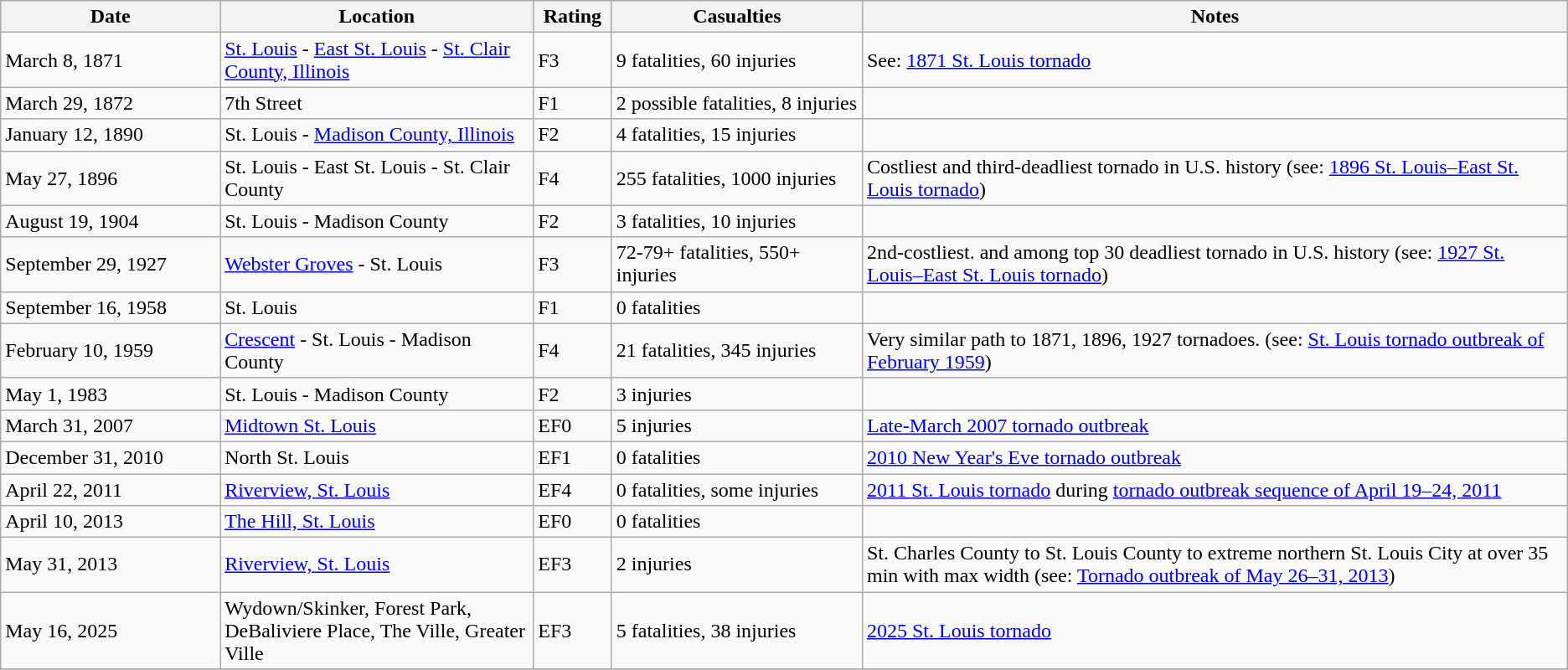<table class="wikitable" |>
<tr>
<th width=14%>Date</th>
<th width=20%>Location</th>
<th width=5%>Rating</th>
<th width=16%>Casualties</th>
<th width=45%>Notes</th>
</tr>
<tr>
<td>March 8, 1871</td>
<td><a href='#'>St. Louis</a> - <a href='#'>East St. Louis</a> - <a href='#'>St. Clair County, Illinois</a></td>
<td>F3</td>
<td>9 fatalities, 60 injuries</td>
<td>See: <a href='#'>1871 St. Louis tornado</a></td>
</tr>
<tr>
<td>March 29, 1872</td>
<td>7th Street</td>
<td>F1</td>
<td>2 possible fatalities, 8 injuries</td>
<td></td>
</tr>
<tr>
<td>January 12, 1890</td>
<td>St. Louis - <a href='#'>Madison County, Illinois</a></td>
<td>F2</td>
<td>4 fatalities, 15 injuries</td>
<td></td>
</tr>
<tr>
<td>May 27, 1896</td>
<td>St. Louis - East St. Louis - St. Clair County</td>
<td>F4</td>
<td>255 fatalities, 1000 injuries</td>
<td>Costliest and third-deadliest tornado in U.S. history (see: <a href='#'>1896 St. Louis–East St. Louis tornado</a>)</td>
</tr>
<tr>
<td>August 19, 1904</td>
<td>St. Louis - Madison County</td>
<td>F2</td>
<td>3 fatalities, 10 injuries</td>
<td></td>
</tr>
<tr>
<td>September 29, 1927</td>
<td><a href='#'>Webster Groves</a> - St. Louis</td>
<td>F3</td>
<td>72-79+ fatalities, 550+ injuries</td>
<td>2nd-costliest. and among top 30 deadliest tornado in U.S. history (see: <a href='#'>1927 St. Louis–East St. Louis tornado</a>)</td>
</tr>
<tr>
<td>September 16, 1958</td>
<td>St. Louis</td>
<td>F1</td>
<td>0 fatalities</td>
<td></td>
</tr>
<tr>
<td>February 10, 1959</td>
<td><a href='#'>Crescent</a> - St. Louis - Madison County</td>
<td>F4</td>
<td>21 fatalities, 345 injuries</td>
<td>Very similar path to 1871, 1896, 1927 tornadoes. (see: <a href='#'>St. Louis tornado outbreak of February 1959</a>)</td>
</tr>
<tr>
<td>May 1, 1983</td>
<td>St. Louis - Madison County</td>
<td>F2</td>
<td>3 injuries</td>
<td></td>
</tr>
<tr>
<td>March 31, 2007</td>
<td><a href='#'>Midtown St. Louis</a></td>
<td>EF0</td>
<td>5 injuries</td>
<td><a href='#'>Late-March 2007 tornado outbreak</a></td>
</tr>
<tr>
<td>December 31, 2010</td>
<td>North St. Louis</td>
<td>EF1</td>
<td>0 fatalities</td>
<td><a href='#'>2010 New Year's Eve tornado outbreak</a></td>
</tr>
<tr>
<td>April 22, 2011</td>
<td><a href='#'>Riverview, St. Louis</a></td>
<td>EF4</td>
<td>0 fatalities, some injuries</td>
<td><a href='#'>2011 St. Louis tornado</a> during <a href='#'>tornado outbreak sequence of April 19–24, 2011</a></td>
</tr>
<tr>
<td>April 10, 2013</td>
<td><a href='#'>The Hill, St. Louis</a></td>
<td>EF0</td>
<td>0 fatalities</td>
<td></td>
</tr>
<tr>
<td>May 31, 2013</td>
<td><a href='#'>Riverview, St. Louis</a></td>
<td>EF3</td>
<td>2 injuries</td>
<td>St. Charles County to St. Louis County to extreme northern St. Louis City at  over 35 min with max width  (see: <a href='#'>Tornado outbreak of May 26–31, 2013</a>)</td>
</tr>
<tr>
<td>May 16, 2025</td>
<td>Wydown/Skinker, Forest Park, DeBaliviere Place, The Ville, Greater Ville</td>
<td>EF3</td>
<td>5 fatalities, 38 injuries</td>
<td><a href='#'>2025 St. Louis tornado</a></td>
</tr>
<tr>
</tr>
</table>
